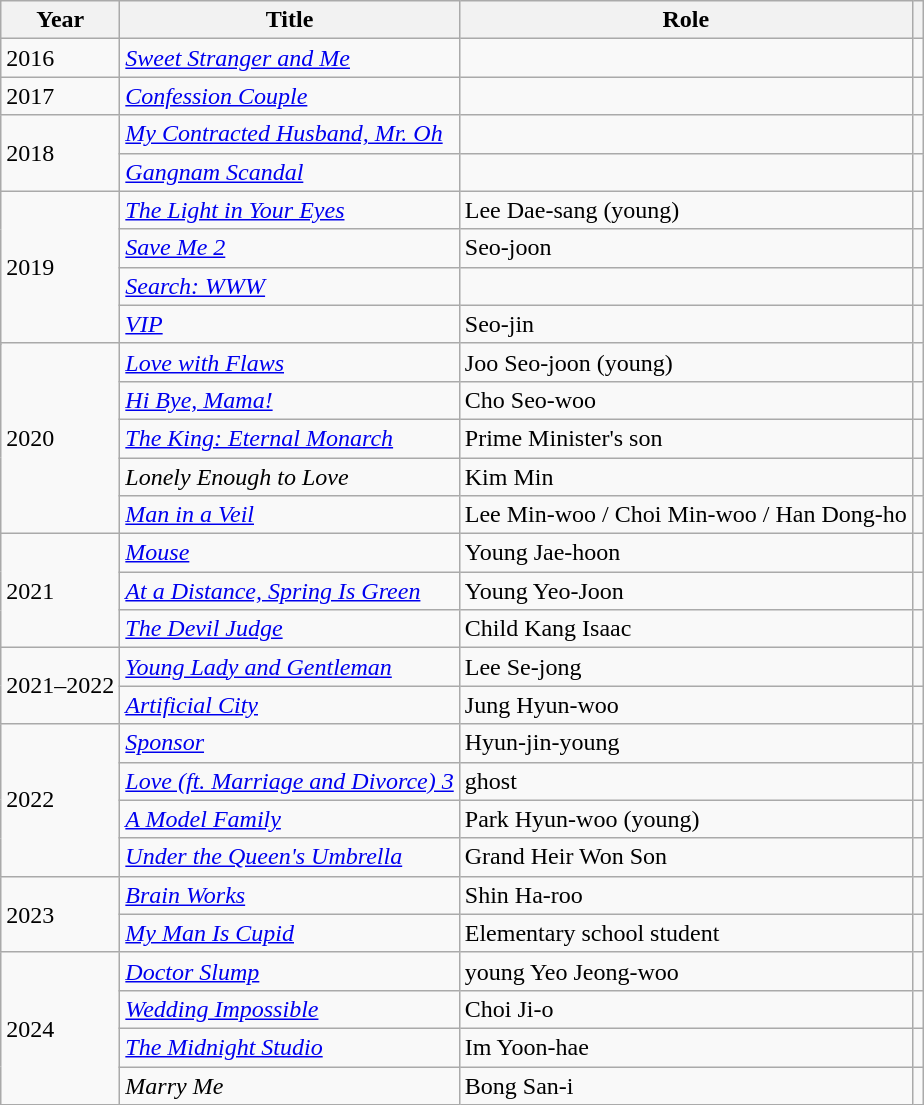<table class="wikitable">
<tr>
<th>Year</th>
<th>Title</th>
<th>Role</th>
<th></th>
</tr>
<tr>
<td>2016</td>
<td><em><a href='#'>Sweet Stranger and Me</a></em></td>
<td></td>
<td></td>
</tr>
<tr>
<td>2017</td>
<td><em><a href='#'>Confession Couple</a></em></td>
<td></td>
<td></td>
</tr>
<tr>
<td rowspan="2">2018</td>
<td><em><a href='#'>My Contracted Husband, Mr. Oh</a></em></td>
<td></td>
<td></td>
</tr>
<tr>
<td><em><a href='#'>Gangnam Scandal</a></em></td>
<td></td>
<td></td>
</tr>
<tr>
<td rowspan="5">2019</td>
<td><em><a href='#'>The Light in Your Eyes</a></em></td>
<td>Lee Dae-sang (young)</td>
<td></td>
</tr>
<tr>
<td><em><a href='#'>Save Me 2</a></em></td>
<td>Seo-joon</td>
<td></td>
</tr>
<tr>
<td><em><a href='#'>Search: WWW</a></em></td>
<td></td>
<td></td>
</tr>
<tr>
<td><em><a href='#'>VIP</a></em></td>
<td>Seo-jin</td>
<td></td>
</tr>
<tr>
<td rowspan="2"><em><a href='#'>Love with Flaws</a></em></td>
<td rowspan="2">Joo Seo-joon (young)</td>
<td rowspan="2"></td>
</tr>
<tr>
<td rowspan="5">2020</td>
</tr>
<tr>
<td><em><a href='#'>Hi Bye, Mama!</a></em></td>
<td>Cho Seo-woo</td>
<td></td>
</tr>
<tr>
<td><em><a href='#'>The King: Eternal Monarch</a></em></td>
<td>Prime Minister's son</td>
<td></td>
</tr>
<tr>
<td><em>Lonely Enough to Love</em></td>
<td>Kim Min</td>
<td></td>
</tr>
<tr>
<td><em><a href='#'>Man in a Veil</a></em></td>
<td>Lee Min-woo / Choi Min-woo / Han Dong-ho</td>
<td></td>
</tr>
<tr>
<td rowspan="3">2021</td>
<td><em><a href='#'>Mouse</a></em></td>
<td>Young Jae-hoon</td>
<td></td>
</tr>
<tr>
<td><em><a href='#'>At a Distance, Spring Is Green</a></em></td>
<td>Young Yeo-Joon</td>
<td></td>
</tr>
<tr>
<td><em><a href='#'>The Devil Judge</a></em></td>
<td>Child Kang Isaac</td>
<td></td>
</tr>
<tr>
<td rowspan=2>2021–2022</td>
<td><em><a href='#'>Young Lady and Gentleman</a></em></td>
<td>Lee Se-jong</td>
<td></td>
</tr>
<tr>
<td><em><a href='#'>Artificial City</a></em></td>
<td>Jung Hyun-woo</td>
<td></td>
</tr>
<tr>
<td rowspan="4">2022</td>
<td><em><a href='#'>Sponsor</a></em></td>
<td>Hyun-jin-young</td>
<td></td>
</tr>
<tr>
<td><a href='#'><em>Love (ft. Marriage and Divorce) 3</em></a></td>
<td>ghost</td>
<td></td>
</tr>
<tr>
<td><em><a href='#'>A Model Family</a></em></td>
<td>Park Hyun-woo (young)</td>
<td></td>
</tr>
<tr>
<td><em><a href='#'>Under the Queen's Umbrella</a></em></td>
<td>Grand Heir Won Son</td>
<td></td>
</tr>
<tr>
<td rowspan="2">2023</td>
<td><em><a href='#'>Brain Works</a></em></td>
<td>Shin Ha-roo</td>
<td></td>
</tr>
<tr>
<td><em><a href='#'>My Man Is Cupid</a></em></td>
<td>Elementary school student</td>
<td></td>
</tr>
<tr>
<td rowspan="4">2024</td>
<td><em><a href='#'>Doctor Slump</a></em></td>
<td>young Yeo Jeong-woo</td>
</tr>
<tr>
<td><em><a href='#'>Wedding Impossible</a></em></td>
<td>Choi Ji-o</td>
<td></td>
</tr>
<tr>
<td><em><a href='#'>The Midnight Studio</a></em></td>
<td>Im Yoon-hae</td>
<td></td>
</tr>
<tr>
<td><em>Marry Me</em></td>
<td>Bong San-i</td>
<td></td>
</tr>
</table>
